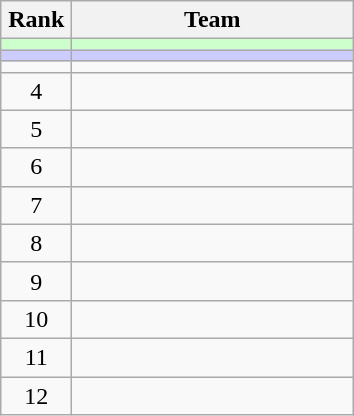<table class="wikitable" style="text-align: center;">
<tr>
<th width=40>Rank</th>
<th width=180>Team</th>
</tr>
<tr bgcolor=ccffcc>
<td></td>
<td align=left></td>
</tr>
<tr bgcolor=ccccff>
<td></td>
<td align=left></td>
</tr>
<tr>
<td></td>
<td align=left></td>
</tr>
<tr>
<td>4</td>
<td align=left></td>
</tr>
<tr>
<td>5</td>
<td align=left></td>
</tr>
<tr>
<td>6</td>
<td align=left></td>
</tr>
<tr>
<td>7</td>
<td align=left></td>
</tr>
<tr>
<td>8</td>
<td align=left></td>
</tr>
<tr>
<td>9</td>
<td align=left></td>
</tr>
<tr>
<td>10</td>
<td align=left></td>
</tr>
<tr>
<td>11</td>
<td align=left></td>
</tr>
<tr>
<td>12</td>
<td align=left></td>
</tr>
</table>
